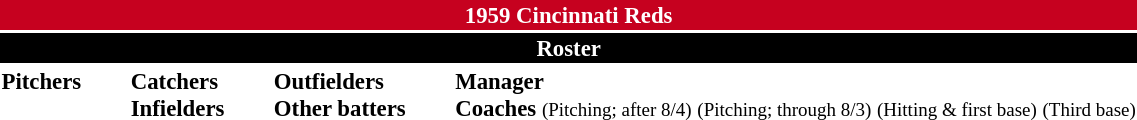<table class="toccolours" style="font-size: 95%;">
<tr>
<th colspan="10" style="background-color: #c6011f; color: white; text-align: center;">1959 Cincinnati Reds</th>
</tr>
<tr>
<td colspan="10" style="background-color: black; color: white; text-align: center;"><strong>Roster</strong></td>
</tr>
<tr>
<td valign="top"><strong>Pitchers</strong><br>















</td>
<td width="25px"></td>
<td valign="top"><strong>Catchers</strong><br>

<strong>Infielders</strong>









</td>
<td width="25px"></td>
<td valign="top"><strong>Outfielders</strong><br>







<strong>Other batters</strong>

</td>
<td width="25px"></td>
<td valign="top"><strong>Manager</strong><br>

<strong>Coaches</strong>
 <small>(Pitching; after 8/4)</small>
 <small>(Pitching; through 8/3)</small>
 <small>(Hitting & first base)</small>
 <small>(Third base)</small></td>
</tr>
</table>
